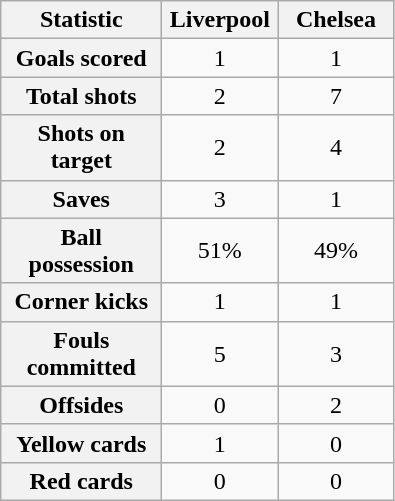<table class="wikitable plainrowheaders" style="text-align:center">
<tr>
<th scope="col" style="width:100px">Statistic</th>
<th scope="col" style="width:70px">Liverpool</th>
<th scope="col" style="width:70px">Chelsea</th>
</tr>
<tr>
<th scope=row>Goals scored</th>
<td>1</td>
<td>1</td>
</tr>
<tr>
<th scope=row>Total shots</th>
<td>2</td>
<td>7</td>
</tr>
<tr>
<th scope=row>Shots on target</th>
<td>2</td>
<td>4</td>
</tr>
<tr>
<th scope=row>Saves</th>
<td>3</td>
<td>1</td>
</tr>
<tr>
<th scope=row>Ball possession</th>
<td>51%</td>
<td>49%</td>
</tr>
<tr>
<th scope=row>Corner kicks</th>
<td>1</td>
<td>1</td>
</tr>
<tr>
<th scope=row>Fouls committed</th>
<td>5</td>
<td>3</td>
</tr>
<tr>
<th scope=row>Offsides</th>
<td>0</td>
<td>2</td>
</tr>
<tr>
<th scope=row>Yellow cards</th>
<td>1</td>
<td>0</td>
</tr>
<tr>
<th scope=row>Red cards</th>
<td>0</td>
<td>0</td>
</tr>
</table>
